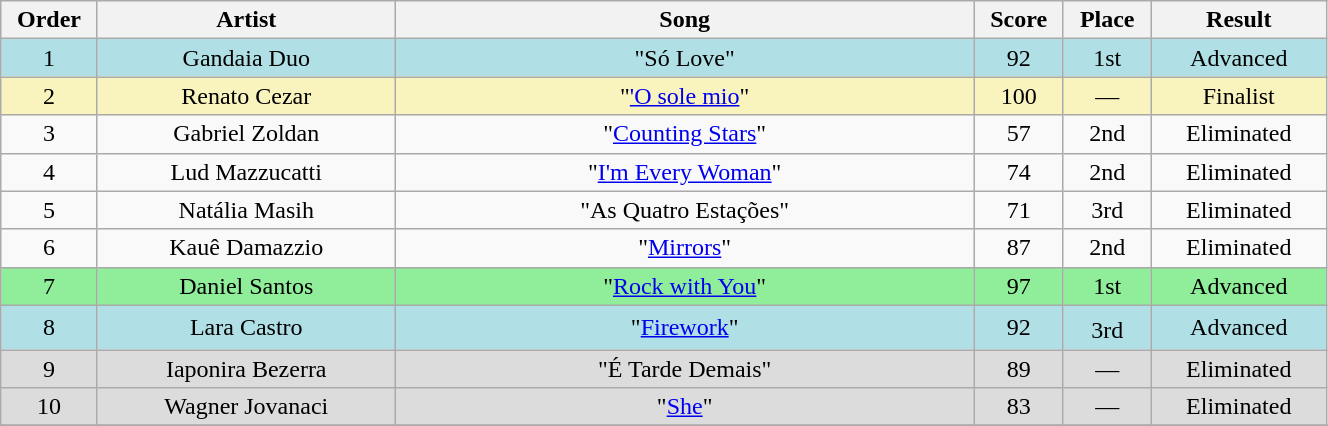<table class="wikitable" style="text-align:center; width:70%;">
<tr>
<th scope="col" width="05%">Order</th>
<th scope="col" width="17%">Artist</th>
<th scope="col" width="33%">Song</th>
<th scope="col" width="05%">Score</th>
<th scope="col" width="05%">Place</th>
<th scope="col" width="10%">Result</th>
</tr>
<tr bgcolor=B0E0E6>
<td>1</td>
<td>Gandaia Duo</td>
<td>"Só Love"</td>
<td>92</td>
<td>1st</td>
<td>Advanced</td>
</tr>
<tr bgcolor=F9F3BD>
<td>2</td>
<td>Renato Cezar</td>
<td>"<a href='#'>'O sole mio</a>"</td>
<td>100</td>
<td>—</td>
<td>Finalist</td>
</tr>
<tr>
<td>3</td>
<td>Gabriel Zoldan</td>
<td>"<a href='#'>Counting Stars</a>"</td>
<td>57</td>
<td>2nd</td>
<td>Eliminated</td>
</tr>
<tr>
<td>4</td>
<td>Lud Mazzucatti</td>
<td>"<a href='#'>I'm Every Woman</a>"</td>
<td>74</td>
<td>2nd</td>
<td>Eliminated</td>
</tr>
<tr>
<td>5</td>
<td>Natália Masih</td>
<td>"As Quatro Estações"</td>
<td>71</td>
<td>3rd</td>
<td>Eliminated</td>
</tr>
<tr>
<td>6</td>
<td>Kauê Damazzio</td>
<td>"<a href='#'>Mirrors</a>"</td>
<td>87</td>
<td>2nd</td>
<td>Eliminated</td>
</tr>
<tr bgcolor=90EE9B>
<td>7</td>
<td>Daniel Santos</td>
<td>"<a href='#'>Rock with You</a>"</td>
<td>97</td>
<td>1st</td>
<td>Advanced</td>
</tr>
<tr bgcolor=B0E0E6>
<td>8</td>
<td>Lara Castro</td>
<td>"<a href='#'>Firework</a>"</td>
<td>92</td>
<td>3rd<sup></sup></td>
<td>Advanced</td>
</tr>
<tr bgcolor=DCDCDC>
<td>9</td>
<td>Iaponira Bezerra</td>
<td>"É Tarde Demais"</td>
<td>89</td>
<td>—</td>
<td>Eliminated</td>
</tr>
<tr bgcolor=DCDCDC>
<td>10</td>
<td>Wagner Jovanaci</td>
<td>"<a href='#'>She</a>"</td>
<td>83</td>
<td>—</td>
<td>Eliminated</td>
</tr>
<tr>
</tr>
</table>
